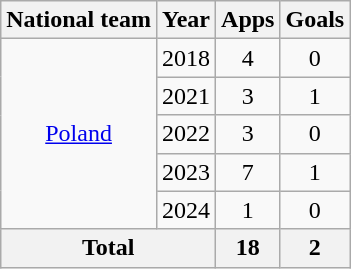<table class=wikitable style=text-align:center>
<tr>
<th>National team</th>
<th>Year</th>
<th>Apps</th>
<th>Goals</th>
</tr>
<tr>
<td rowspan="5"><a href='#'>Poland</a></td>
<td>2018</td>
<td>4</td>
<td>0</td>
</tr>
<tr>
<td>2021</td>
<td>3</td>
<td>1</td>
</tr>
<tr>
<td>2022</td>
<td>3</td>
<td>0</td>
</tr>
<tr>
<td>2023</td>
<td>7</td>
<td>1</td>
</tr>
<tr>
<td>2024</td>
<td>1</td>
<td>0</td>
</tr>
<tr>
<th colspan="2">Total</th>
<th>18</th>
<th>2</th>
</tr>
</table>
